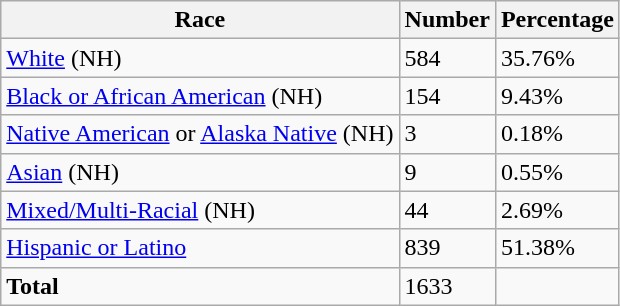<table class="wikitable">
<tr>
<th>Race</th>
<th>Number</th>
<th>Percentage</th>
</tr>
<tr>
<td><a href='#'>White</a> (NH)</td>
<td>584</td>
<td>35.76%</td>
</tr>
<tr>
<td><a href='#'>Black or African American</a> (NH)</td>
<td>154</td>
<td>9.43%</td>
</tr>
<tr>
<td><a href='#'>Native American</a> or <a href='#'>Alaska Native</a> (NH)</td>
<td>3</td>
<td>0.18%</td>
</tr>
<tr>
<td><a href='#'>Asian</a> (NH)</td>
<td>9</td>
<td>0.55%</td>
</tr>
<tr>
<td><a href='#'>Mixed/Multi-Racial</a> (NH)</td>
<td>44</td>
<td>2.69%</td>
</tr>
<tr>
<td><a href='#'>Hispanic or Latino</a></td>
<td>839</td>
<td>51.38%</td>
</tr>
<tr>
<td><strong>Total</strong></td>
<td>1633</td>
<td></td>
</tr>
</table>
